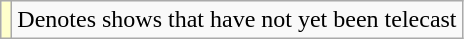<table class="wikitable">
<tr>
<td style="background:#ffc;"></td>
<td>Denotes shows that have not yet been telecast</td>
</tr>
</table>
